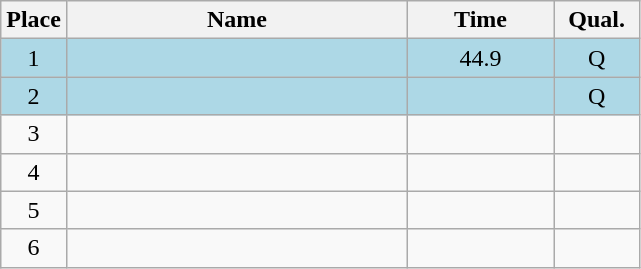<table class=wikitable style="text-align:center">
<tr>
<th width=20>Place</th>
<th width=220>Name</th>
<th width=90>Time</th>
<th width=50>Qual.</th>
</tr>
<tr bgcolor=lightblue>
<td>1</td>
<td align=left></td>
<td>44.9</td>
<td>Q</td>
</tr>
<tr bgcolor=lightblue>
<td>2</td>
<td align=left></td>
<td></td>
<td>Q</td>
</tr>
<tr>
<td>3</td>
<td align=left></td>
<td></td>
<td></td>
</tr>
<tr>
<td>4</td>
<td align=left></td>
<td></td>
<td></td>
</tr>
<tr>
<td>5</td>
<td align=left></td>
<td></td>
<td></td>
</tr>
<tr>
<td>6</td>
<td align=left></td>
<td></td>
<td></td>
</tr>
</table>
